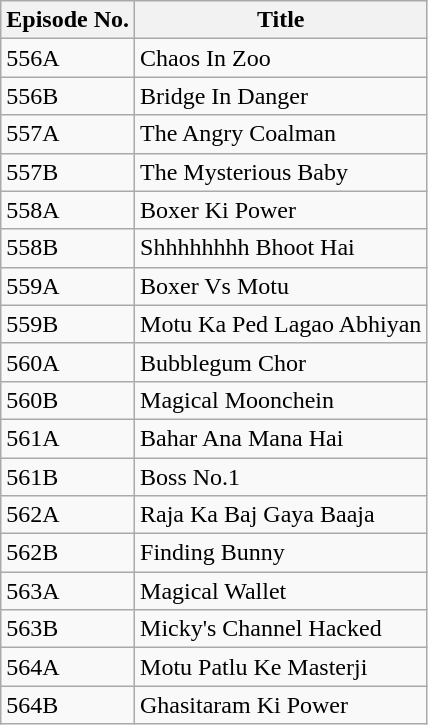<table class="wikitable">
<tr>
<th>Episode No.</th>
<th>Title</th>
</tr>
<tr>
<td>556A</td>
<td>Chaos In Zoo</td>
</tr>
<tr>
<td>556B</td>
<td>Bridge In Danger</td>
</tr>
<tr>
<td>557A</td>
<td>The Angry Coalman</td>
</tr>
<tr>
<td>557B</td>
<td>The Mysterious Baby</td>
</tr>
<tr>
<td>558A</td>
<td>Boxer Ki Power</td>
</tr>
<tr>
<td>558B</td>
<td>Shhhhhhhh Bhoot Hai</td>
</tr>
<tr>
<td>559A</td>
<td>Boxer Vs Motu</td>
</tr>
<tr>
<td>559B</td>
<td>Motu Ka Ped Lagao Abhiyan</td>
</tr>
<tr>
<td>560A</td>
<td>Bubblegum Chor</td>
</tr>
<tr>
<td>560B</td>
<td>Magical Moonchein</td>
</tr>
<tr>
<td>561A</td>
<td>Bahar Ana Mana Hai</td>
</tr>
<tr>
<td>561B</td>
<td>Boss No.1</td>
</tr>
<tr>
<td>562A</td>
<td>Raja Ka Baj Gaya Baaja</td>
</tr>
<tr>
<td>562B</td>
<td>Finding Bunny</td>
</tr>
<tr>
<td>563A</td>
<td>Magical Wallet</td>
</tr>
<tr>
<td>563B</td>
<td>Micky's Channel Hacked</td>
</tr>
<tr>
<td>564A</td>
<td>Motu Patlu Ke Masterji</td>
</tr>
<tr>
<td>564B</td>
<td>Ghasitaram Ki Power</td>
</tr>
</table>
